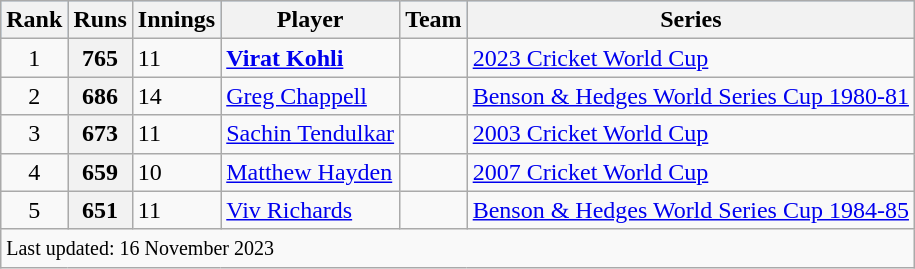<table class="wikitable plainrowheaders sortable">
<tr style="background:#9cf;">
<th>Rank</th>
<th>Runs</th>
<th>Innings</th>
<th>Player</th>
<th>Team</th>
<th>Series</th>
</tr>
<tr>
<td align=center>1</td>
<th>765</th>
<td>11</td>
<td><strong><a href='#'>Virat Kohli</a></strong></td>
<td></td>
<td><a href='#'>2023 Cricket World Cup</a></td>
</tr>
<tr>
<td align=center>2</td>
<th>686</th>
<td>14</td>
<td><a href='#'>Greg Chappell</a></td>
<td></td>
<td><a href='#'>Benson & Hedges World Series Cup 1980-81</a></td>
</tr>
<tr>
<td align=center>3</td>
<th>673</th>
<td>11</td>
<td><a href='#'>Sachin Tendulkar</a></td>
<td></td>
<td><a href='#'>2003 Cricket World Cup</a></td>
</tr>
<tr>
<td align=center>4</td>
<th>659</th>
<td>10</td>
<td><a href='#'>Matthew Hayden</a></td>
<td></td>
<td><a href='#'>2007 Cricket World Cup</a></td>
</tr>
<tr>
<td align=center>5</td>
<th>651</th>
<td>11</td>
<td><a href='#'>Viv Richards</a></td>
<td></td>
<td><a href='#'>Benson & Hedges World Series Cup 1984-85</a></td>
</tr>
<tr class=sortbottom>
<td colspan="6"><small>Last updated: 16 November 2023</small></td>
</tr>
</table>
